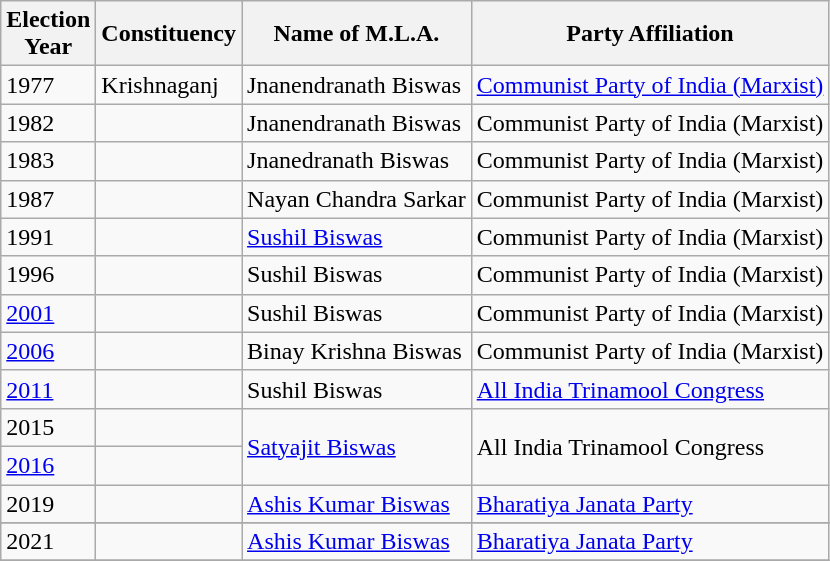<table class="wikitable sortable"ìÍĦĤĠčw>
<tr>
<th>Election<br> Year</th>
<th>Constituency</th>
<th>Name of M.L.A.</th>
<th>Party Affiliation</th>
</tr>
<tr>
<td>1977</td>
<td>Krishnaganj</td>
<td>Jnanendranath Biswas</td>
<td><a href='#'>Communist Party of India (Marxist)</a></td>
</tr>
<tr>
<td>1982</td>
<td></td>
<td>Jnanendranath Biswas</td>
<td>Communist Party of India (Marxist)</td>
</tr>
<tr>
<td>1983</td>
<td></td>
<td>Jnanedranath Biswas</td>
<td>Communist Party of India (Marxist)</td>
</tr>
<tr>
<td>1987</td>
<td></td>
<td>Nayan Chandra Sarkar</td>
<td>Communist Party of India (Marxist)</td>
</tr>
<tr>
<td>1991</td>
<td></td>
<td><a href='#'>Sushil Biswas</a></td>
<td>Communist Party of India (Marxist)</td>
</tr>
<tr>
<td>1996</td>
<td></td>
<td>Sushil Biswas</td>
<td>Communist Party of India (Marxist)</td>
</tr>
<tr>
<td><a href='#'>2001</a></td>
<td></td>
<td>Sushil Biswas</td>
<td>Communist Party of India (Marxist)</td>
</tr>
<tr>
<td><a href='#'>2006</a></td>
<td></td>
<td>Binay Krishna Biswas</td>
<td>Communist Party of India (Marxist)</td>
</tr>
<tr>
<td><a href='#'>2011</a></td>
<td></td>
<td>Sushil Biswas</td>
<td><a href='#'>All India Trinamool Congress</a></td>
</tr>
<tr>
<td>2015</td>
<td></td>
<td rowspan="2"><a href='#'>Satyajit Biswas</a></td>
<td rowspan="2">All India Trinamool Congress</td>
</tr>
<tr>
<td><a href='#'>2016</a></td>
<td></td>
</tr>
<tr>
<td>2019</td>
<td></td>
<td><a href='#'>Ashis Kumar Biswas</a></td>
<td><a href='#'>Bharatiya Janata Party</a></td>
</tr>
<tr>
</tr>
<tr>
<td>2021</td>
<td></td>
<td><a href='#'>Ashis Kumar Biswas</a></td>
<td><a href='#'>Bharatiya Janata Party</a></td>
</tr>
<tr>
</tr>
</table>
